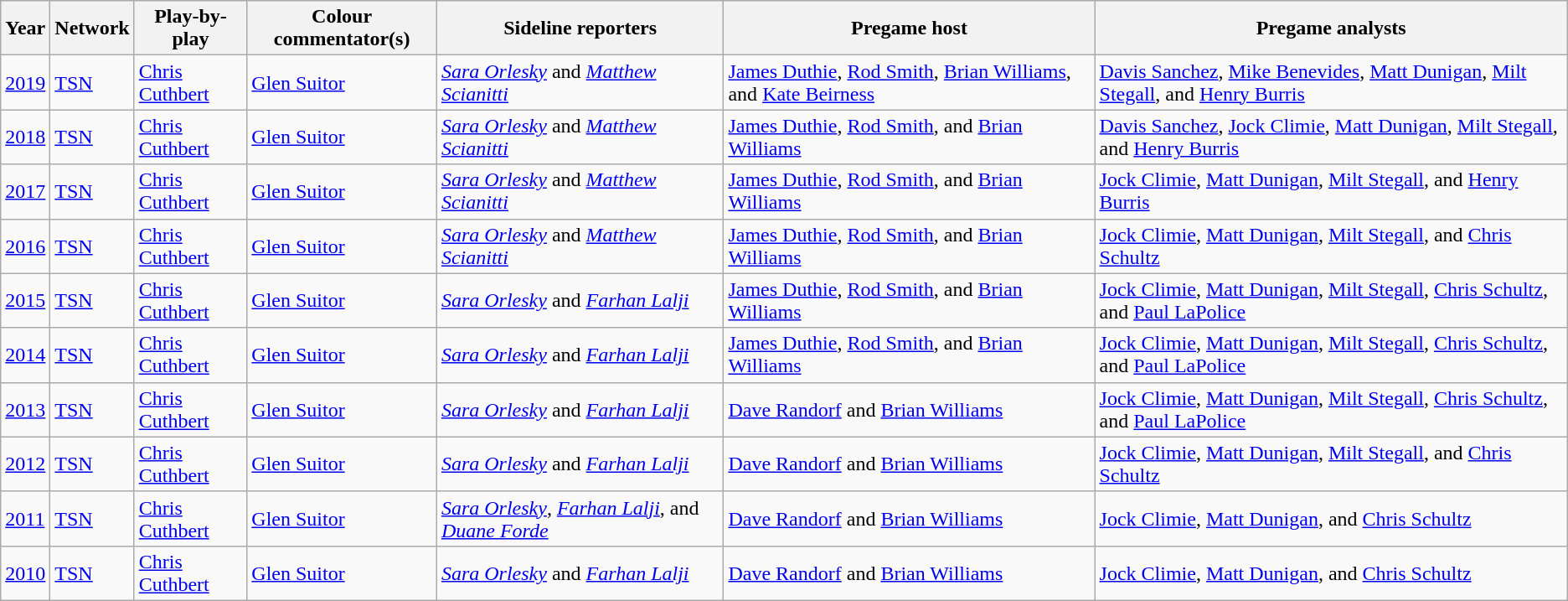<table class="wikitable">
<tr>
<th><strong>Year</strong></th>
<th><strong>Network</strong></th>
<th><strong>Play-by-play</strong></th>
<th><strong>Colour commentator(s)</strong></th>
<th><strong>Sideline reporters</strong></th>
<th><strong>Pregame host</strong></th>
<th><strong>Pregame analysts</strong></th>
</tr>
<tr>
<td><a href='#'>2019</a></td>
<td><a href='#'>TSN</a></td>
<td><a href='#'>Chris Cuthbert</a></td>
<td><a href='#'>Glen Suitor</a></td>
<td><em><a href='#'>Sara Orlesky</a></em> and <em><a href='#'>Matthew Scianitti</a></em></td>
<td><a href='#'>James Duthie</a>, <a href='#'>Rod Smith</a>, <a href='#'>Brian Williams</a>, and <a href='#'>Kate Beirness</a></td>
<td><a href='#'>Davis Sanchez</a>, <a href='#'>Mike Benevides</a>, <a href='#'>Matt Dunigan</a>, <a href='#'>Milt Stegall</a>, and <a href='#'>Henry Burris</a></td>
</tr>
<tr>
<td><a href='#'>2018</a></td>
<td><a href='#'>TSN</a></td>
<td><a href='#'>Chris Cuthbert</a></td>
<td><a href='#'>Glen Suitor</a></td>
<td><em><a href='#'>Sara Orlesky</a></em> and <em><a href='#'>Matthew Scianitti</a></em></td>
<td><a href='#'>James Duthie</a>, <a href='#'>Rod Smith</a>, and <a href='#'>Brian Williams</a></td>
<td><a href='#'>Davis Sanchez</a>, <a href='#'>Jock Climie</a>, <a href='#'>Matt Dunigan</a>, <a href='#'>Milt Stegall</a>, and <a href='#'>Henry Burris</a></td>
</tr>
<tr>
<td><a href='#'>2017</a></td>
<td><a href='#'>TSN</a></td>
<td><a href='#'>Chris Cuthbert</a></td>
<td><a href='#'>Glen Suitor</a></td>
<td><em><a href='#'>Sara Orlesky</a></em> and <em><a href='#'>Matthew Scianitti</a></em></td>
<td><a href='#'>James Duthie</a>, <a href='#'>Rod Smith</a>, and <a href='#'>Brian Williams</a></td>
<td><a href='#'>Jock Climie</a>, <a href='#'>Matt Dunigan</a>, <a href='#'>Milt Stegall</a>, and <a href='#'>Henry Burris</a></td>
</tr>
<tr>
<td><a href='#'>2016</a></td>
<td><a href='#'>TSN</a></td>
<td><a href='#'>Chris Cuthbert</a></td>
<td><a href='#'>Glen Suitor</a></td>
<td><em><a href='#'>Sara Orlesky</a></em> and <em><a href='#'>Matthew Scianitti</a></em></td>
<td><a href='#'>James Duthie</a>, <a href='#'>Rod Smith</a>, and <a href='#'>Brian Williams</a></td>
<td><a href='#'>Jock Climie</a>, <a href='#'>Matt Dunigan</a>, <a href='#'>Milt Stegall</a>, and <a href='#'>Chris Schultz</a></td>
</tr>
<tr>
<td><a href='#'>2015</a></td>
<td><a href='#'>TSN</a></td>
<td><a href='#'>Chris Cuthbert</a></td>
<td><a href='#'>Glen Suitor</a></td>
<td><em><a href='#'>Sara Orlesky</a></em> and <em><a href='#'>Farhan Lalji</a></em></td>
<td><a href='#'>James Duthie</a>, <a href='#'>Rod Smith</a>, and <a href='#'>Brian Williams</a></td>
<td><a href='#'>Jock Climie</a>, <a href='#'>Matt Dunigan</a>, <a href='#'>Milt Stegall</a>, <a href='#'>Chris Schultz</a>, and <a href='#'>Paul LaPolice</a></td>
</tr>
<tr>
<td><a href='#'>2014</a></td>
<td><a href='#'>TSN</a></td>
<td><a href='#'>Chris Cuthbert</a></td>
<td><a href='#'>Glen Suitor</a></td>
<td><em><a href='#'>Sara Orlesky</a></em> and <em><a href='#'>Farhan Lalji</a></em></td>
<td><a href='#'>James Duthie</a>, <a href='#'>Rod Smith</a>, and <a href='#'>Brian Williams</a></td>
<td><a href='#'>Jock Climie</a>, <a href='#'>Matt Dunigan</a>, <a href='#'>Milt Stegall</a>, <a href='#'>Chris Schultz</a>, and <a href='#'>Paul LaPolice</a></td>
</tr>
<tr>
<td><a href='#'>2013</a></td>
<td><a href='#'>TSN</a></td>
<td><a href='#'>Chris Cuthbert</a></td>
<td><a href='#'>Glen Suitor</a></td>
<td><em><a href='#'>Sara Orlesky</a></em> and <em><a href='#'>Farhan Lalji</a></em></td>
<td><a href='#'>Dave Randorf</a> and <a href='#'>Brian Williams</a></td>
<td><a href='#'>Jock Climie</a>, <a href='#'>Matt Dunigan</a>, <a href='#'>Milt Stegall</a>, <a href='#'>Chris Schultz</a>, and <a href='#'>Paul LaPolice</a></td>
</tr>
<tr>
<td><a href='#'>2012</a></td>
<td><a href='#'>TSN</a></td>
<td><a href='#'>Chris Cuthbert</a></td>
<td><a href='#'>Glen Suitor</a></td>
<td><em><a href='#'>Sara Orlesky</a></em> and <em><a href='#'>Farhan Lalji</a></em></td>
<td><a href='#'>Dave Randorf</a> and <a href='#'>Brian Williams</a></td>
<td><a href='#'>Jock Climie</a>, <a href='#'>Matt Dunigan</a>, <a href='#'>Milt Stegall</a>, and <a href='#'>Chris Schultz</a></td>
</tr>
<tr>
<td><a href='#'>2011</a></td>
<td><a href='#'>TSN</a></td>
<td><a href='#'>Chris Cuthbert</a></td>
<td><a href='#'>Glen Suitor</a></td>
<td><em><a href='#'>Sara Orlesky</a></em>, <em><a href='#'>Farhan Lalji</a></em>, and <em><a href='#'>Duane Forde</a></em></td>
<td><a href='#'>Dave Randorf</a> and <a href='#'>Brian Williams</a></td>
<td><a href='#'>Jock Climie</a>, <a href='#'>Matt Dunigan</a>, and <a href='#'>Chris Schultz</a></td>
</tr>
<tr>
<td><a href='#'>2010</a></td>
<td><a href='#'>TSN</a></td>
<td><a href='#'>Chris Cuthbert</a></td>
<td><a href='#'>Glen Suitor</a></td>
<td><em><a href='#'>Sara Orlesky</a></em> and <em><a href='#'>Farhan Lalji</a></em></td>
<td><a href='#'>Dave Randorf</a> and <a href='#'>Brian Williams</a></td>
<td><a href='#'>Jock Climie</a>, <a href='#'>Matt Dunigan</a>, and <a href='#'>Chris Schultz</a></td>
</tr>
</table>
